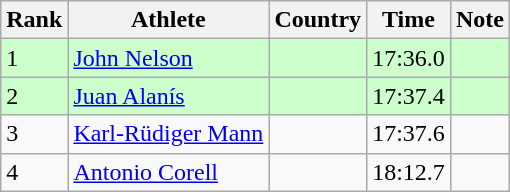<table class="wikitable sortable">
<tr>
<th>Rank</th>
<th>Athlete</th>
<th>Country</th>
<th>Time</th>
<th>Note</th>
</tr>
<tr bgcolor=#CCFFCC>
<td>1</td>
<td><a href='#'>John Nelson</a></td>
<td></td>
<td>17:36.0</td>
<td></td>
</tr>
<tr bgcolor=#CCFFCC>
<td>2</td>
<td><a href='#'>Juan Alanís</a></td>
<td></td>
<td>17:37.4</td>
<td></td>
</tr>
<tr>
<td>3</td>
<td><a href='#'>Karl-Rüdiger Mann</a></td>
<td></td>
<td>17:37.6</td>
<td></td>
</tr>
<tr>
<td>4</td>
<td><a href='#'>Antonio Corell</a></td>
<td></td>
<td>18:12.7</td>
<td></td>
</tr>
</table>
